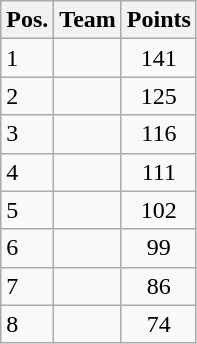<table class="wikitable sortable">
<tr>
<th>Pos.</th>
<th>Team</th>
<th>Points</th>
</tr>
<tr>
<td>1</td>
<td></td>
<td align=center>141</td>
</tr>
<tr>
<td>2</td>
<td></td>
<td align=center>125</td>
</tr>
<tr>
<td>3</td>
<td></td>
<td align=center>116</td>
</tr>
<tr>
<td>4</td>
<td></td>
<td align=center>111</td>
</tr>
<tr>
<td>5</td>
<td></td>
<td align=center>102</td>
</tr>
<tr>
<td>6</td>
<td></td>
<td align=center>99</td>
</tr>
<tr>
<td>7</td>
<td></td>
<td align=center>86</td>
</tr>
<tr>
<td>8</td>
<td></td>
<td align=center>74</td>
</tr>
</table>
